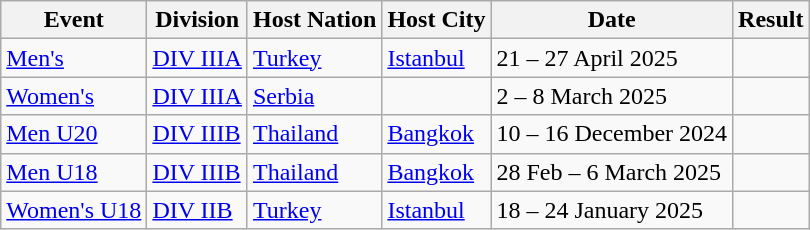<table class="wikitable">
<tr>
<th>Event</th>
<th>Division</th>
<th>Host Nation</th>
<th>Host City</th>
<th>Date</th>
<th>Result</th>
</tr>
<tr>
<td><a href='#'>Men's</a></td>
<td><a href='#'>DIV IIIA</a></td>
<td> <a href='#'>Turkey</a></td>
<td><a href='#'>Istanbul</a></td>
<td>21 – 27 April 2025</td>
<td></td>
</tr>
<tr>
<td><a href='#'>Women's</a></td>
<td><a href='#'>DIV IIIA</a></td>
<td> <a href='#'>Serbia</a></td>
<td></td>
<td>2 – 8 March 2025</td>
<td></td>
</tr>
<tr>
<td><a href='#'>Men U20</a></td>
<td><a href='#'>DIV IIIB</a></td>
<td> <a href='#'>Thailand</a></td>
<td><a href='#'>Bangkok</a></td>
<td>10 – 16 December 2024</td>
<td></td>
</tr>
<tr>
<td><a href='#'>Men U18</a></td>
<td><a href='#'>DIV IIIB</a></td>
<td> <a href='#'>Thailand</a></td>
<td><a href='#'>Bangkok</a></td>
<td>28 Feb – 6 March 2025</td>
<td></td>
</tr>
<tr>
<td><a href='#'>Women's U18</a></td>
<td><a href='#'>DIV IIB</a></td>
<td> <a href='#'>Turkey</a></td>
<td><a href='#'>Istanbul</a></td>
<td>18 – 24 January 2025</td>
<td></td>
</tr>
</table>
